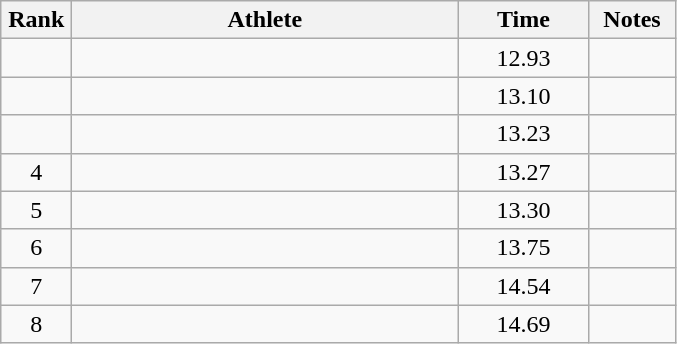<table class="wikitable" style="text-align:center">
<tr>
<th width=40>Rank</th>
<th width=250>Athlete</th>
<th width=80>Time</th>
<th width=50>Notes</th>
</tr>
<tr>
<td></td>
<td align=left></td>
<td>12.93</td>
<td></td>
</tr>
<tr>
<td></td>
<td align=left></td>
<td>13.10</td>
<td></td>
</tr>
<tr>
<td></td>
<td align=left></td>
<td>13.23</td>
<td></td>
</tr>
<tr>
<td>4</td>
<td align=left></td>
<td>13.27</td>
<td></td>
</tr>
<tr>
<td>5</td>
<td align=left></td>
<td>13.30</td>
<td></td>
</tr>
<tr>
<td>6</td>
<td align=left></td>
<td>13.75</td>
<td></td>
</tr>
<tr>
<td>7</td>
<td align=left></td>
<td>14.54</td>
<td></td>
</tr>
<tr>
<td>8</td>
<td align=left></td>
<td>14.69</td>
<td></td>
</tr>
</table>
